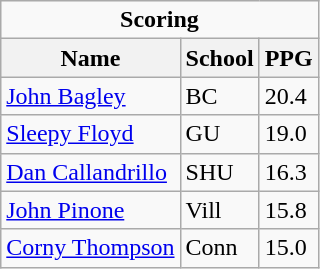<table class="wikitable">
<tr>
<td colspan=3 style="text-align:center;"><strong>Scoring</strong></td>
</tr>
<tr>
<th>Name</th>
<th>School</th>
<th>PPG</th>
</tr>
<tr>
<td><a href='#'>John Bagley</a></td>
<td>BC</td>
<td>20.4</td>
</tr>
<tr>
<td><a href='#'>Sleepy Floyd</a></td>
<td>GU</td>
<td>19.0</td>
</tr>
<tr>
<td><a href='#'>Dan Callandrillo</a></td>
<td>SHU</td>
<td>16.3</td>
</tr>
<tr>
<td><a href='#'>John Pinone</a></td>
<td>Vill</td>
<td>15.8</td>
</tr>
<tr>
<td><a href='#'>Corny Thompson</a></td>
<td>Conn</td>
<td>15.0</td>
</tr>
</table>
